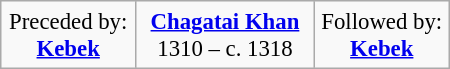<table align=center border=1 cellspacing=0 cellpadding=4 style="background: #f9f9f9; text-align:center; border:1px solid #aaa;border-collapse:collapse;font-size:95%">
<tr>
<td width="30%" align="center">Preceded by:<br><strong><a href='#'>Kebek</a></strong></td>
<td width="40%" align="center"><strong><a href='#'>Chagatai Khan</a></strong><br>1310 – c. 1318</td>
<td width="30%" align="center">Followed by:<br><strong><a href='#'>Kebek</a></strong></td>
</tr>
</table>
